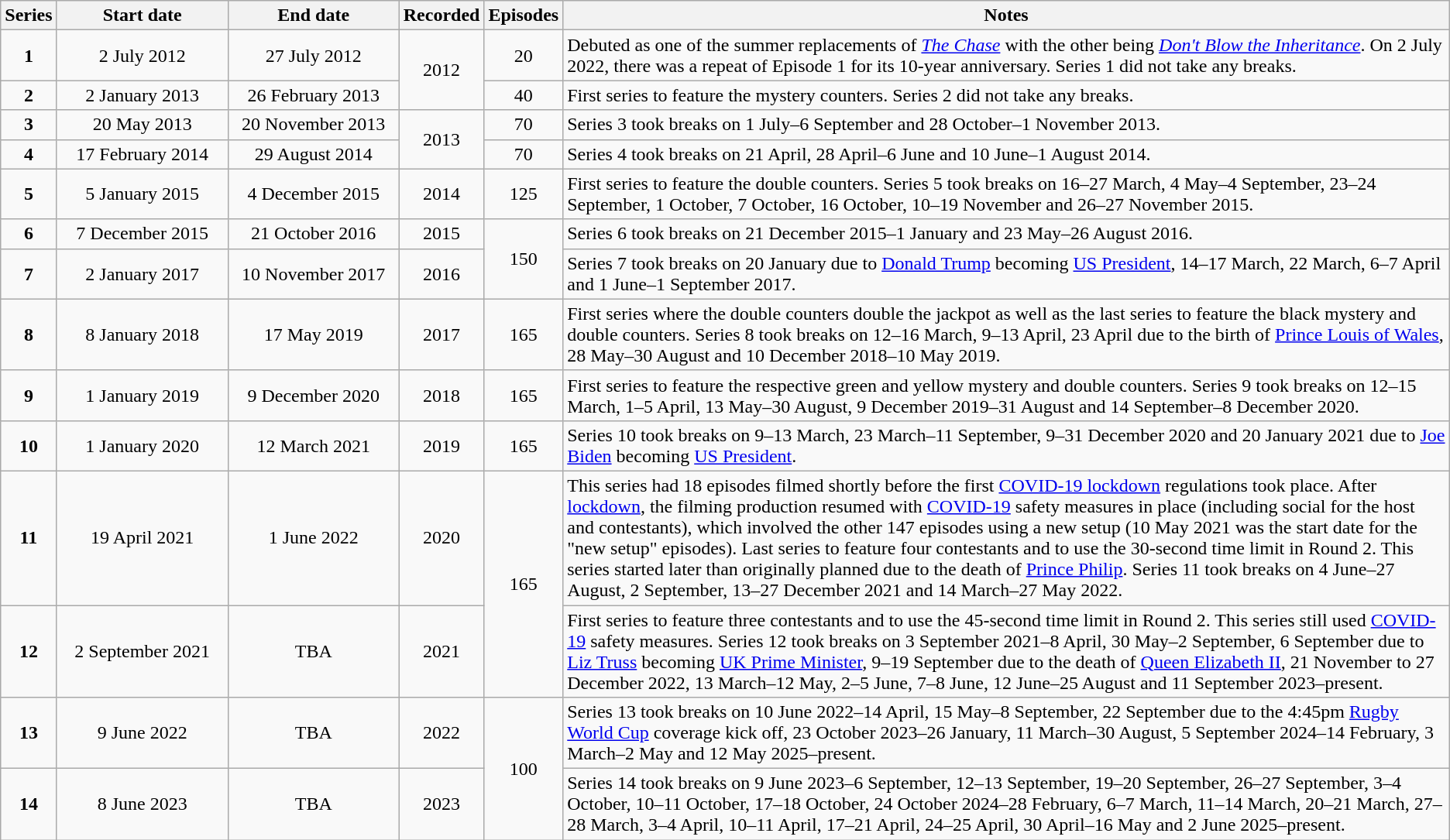<table class="wikitable sticky-header" style="text-align:center;">
<tr>
<th>Series</th>
<th width="140">Start date</th>
<th width="140">End date</th>
<th>Recorded</th>
<th>Episodes</th>
<th>Notes</th>
</tr>
<tr>
<td><strong>1</strong></td>
<td>2 July 2012</td>
<td>27 July 2012</td>
<td rowspan="2">2012</td>
<td>20</td>
<td style="text-align:left;">Debuted as one of the summer replacements of <em><a href='#'>The Chase</a></em> with the other being <em><a href='#'>Don't Blow the Inheritance</a></em>. On 2 July 2022, there was a repeat of Episode 1 for its 10-year anniversary. Series 1 did not take any breaks.</td>
</tr>
<tr>
<td><strong>2</strong></td>
<td>2 January 2013</td>
<td>26 February 2013</td>
<td>40</td>
<td style="text-align:left;">First series to feature the mystery counters. Series 2 did not take any breaks.</td>
</tr>
<tr>
<td><strong>3</strong></td>
<td>20 May 2013</td>
<td>20 November 2013</td>
<td rowspan="2">2013</td>
<td>70</td>
<td style="text-align:left;">Series 3 took breaks on 1 July–6 September and 28 October–1 November 2013.</td>
</tr>
<tr>
<td><strong>4</strong></td>
<td>17 February 2014</td>
<td>29 August 2014</td>
<td>70</td>
<td style="text-align:left;">Series 4 took breaks on 21 April, 28 April–6 June and 10 June–1 August 2014.</td>
</tr>
<tr>
<td><strong>5</strong></td>
<td>5 January 2015</td>
<td>4 December 2015</td>
<td>2014</td>
<td>125</td>
<td style="text-align:left;">First series to feature the double counters. Series 5 took breaks on 16–27 March, 4 May–4 September, 23–24 September, 1 October, 7 October, 16 October, 10–19 November and 26–27 November 2015.</td>
</tr>
<tr>
<td><strong>6</strong></td>
<td>7 December 2015</td>
<td>21 October 2016</td>
<td>2015</td>
<td rowspan="2">150</td>
<td style="text-align:left;">Series 6 took breaks on 21 December 2015–1 January and 23 May–26 August 2016.</td>
</tr>
<tr>
<td><strong>7</strong></td>
<td>2 January 2017</td>
<td>10 November 2017</td>
<td>2016</td>
<td style="text-align:left;">Series 7 took breaks on 20 January due to <a href='#'>Donald Trump</a> becoming <a href='#'>US President</a>, 14–17 March, 22 March, 6–7 April and 1 June–1 September 2017.</td>
</tr>
<tr>
<td><strong>8</strong></td>
<td>8 January 2018</td>
<td>17 May 2019</td>
<td>2017</td>
<td>165</td>
<td style="text-align:left;">First series where the double counters double the jackpot as well as the last series to feature the black mystery and double counters. Series 8 took breaks on 12–16 March, 9–13 April, 23 April due to the birth of <a href='#'>Prince Louis of Wales</a>, 28 May–30 August and 10 December 2018–10 May 2019.</td>
</tr>
<tr>
<td><strong>9</strong></td>
<td>1 January 2019</td>
<td>9 December 2020</td>
<td>2018</td>
<td>165</td>
<td style="text-align:left;">First series to feature the respective green and yellow mystery and double counters. Series 9 took breaks on 12–15 March, 1–5 April, 13 May–30 August, 9 December 2019–31 August and 14 September–8 December 2020.</td>
</tr>
<tr>
<td><strong>10</strong></td>
<td>1 January 2020</td>
<td>12 March 2021</td>
<td>2019</td>
<td>165</td>
<td style="text-align:left;"> Series 10 took breaks on 9–13 March, 23 March–11 September, 9–31 December 2020 and 20 January 2021 due to <a href='#'>Joe Biden</a> becoming <a href='#'>US President</a>.</td>
</tr>
<tr>
<td><strong>11</strong></td>
<td>19 April 2021</td>
<td>1 June 2022</td>
<td>2020</td>
<td rowspan="2">165</td>
<td style="text-align:left;">This series had 18 episodes filmed shortly before the first <a href='#'>COVID-19 lockdown</a> regulations took place. After <a href='#'>lockdown</a>, the filming production resumed with <a href='#'>COVID-19</a> safety measures in place (including social for the host and contestants), which involved the other 147 episodes using a new setup (10 May 2021 was the start date for the "new setup" episodes). Last series to feature four contestants and to use the 30-second time limit in Round 2. This series started later than originally planned due to the death of <a href='#'>Prince Philip</a>. Series 11 took breaks on 4 June–27 August, 2 September, 13–27 December 2021 and 14 March–27 May 2022.</td>
</tr>
<tr>
<td><strong>12</strong></td>
<td>2 September 2021</td>
<td>TBA</td>
<td>2021</td>
<td style="text-align:left;">First series to feature three contestants and to use the 45-second time limit in Round 2. This series still used <a href='#'>COVID-19</a> safety measures. Series 12 took breaks on 3 September 2021–8 April, 30 May–2 September, 6 September due to <a href='#'>Liz Truss</a> becoming <a href='#'>UK Prime Minister</a>, 9–19 September due to the death of <a href='#'>Queen Elizabeth II</a>, 21 November to 27 December 2022, 13 March–12 May, 2–5 June, 7–8 June, 12 June–25 August and 11 September 2023–present.</td>
</tr>
<tr>
<td><strong>13</strong></td>
<td>9 June 2022</td>
<td>TBA</td>
<td>2022</td>
<td rowspan="3">100</td>
<td style="text-align:left;">Series 13 took breaks on 10 June 2022–14 April, 15 May–8 September, 22 September due to the 4:45pm <a href='#'>Rugby World Cup</a> coverage kick off, 23 October 2023–26 January, 11 March–30 August, 5 September 2024–14 February, 3 March–2 May and 12 May 2025–present.</td>
</tr>
<tr>
<td><strong>14</strong></td>
<td>8 June 2023</td>
<td>TBA</td>
<td>2023</td>
<td style="text-align:left;">Series 14 took breaks on 9 June 2023–6 September, 12–13 September, 19–20 September, 26–27 September, 3–4 October, 10–11 October, 17–18 October, 24 October 2024–28 February, 6–7 March, 11–14 March, 20–21 March, 27–28 March, 3–4 April, 10–11 April, 17–21 April, 24–25 April, 30 April–16 May and 2 June 2025–present.<br></td>
</tr>
</table>
